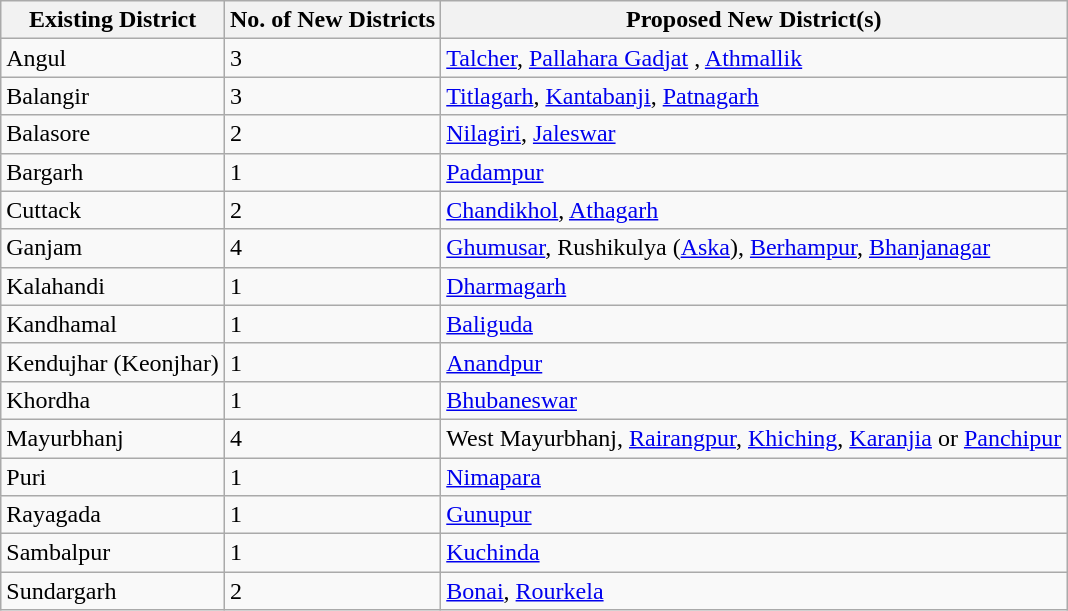<table class="wikitable sortable">
<tr>
<th>Existing District</th>
<th>No. of New Districts</th>
<th>Proposed New District(s)</th>
</tr>
<tr>
<td>Angul</td>
<td>3</td>
<td><a href='#'>Talcher</a>, <a href='#'>Pallahara Gadjat</a> , <a href='#'>Athmallik</a></td>
</tr>
<tr>
<td>Balangir</td>
<td>3</td>
<td><a href='#'>Titlagarh</a>, <a href='#'>Kantabanji</a>, <a href='#'>Patnagarh</a></td>
</tr>
<tr>
<td>Balasore</td>
<td>2</td>
<td><a href='#'>Nilagiri</a>, <a href='#'>Jaleswar</a></td>
</tr>
<tr>
<td>Bargarh</td>
<td>1</td>
<td><a href='#'>Padampur</a></td>
</tr>
<tr>
<td>Cuttack</td>
<td>2</td>
<td><a href='#'>Chandikhol</a>, <a href='#'>Athagarh</a></td>
</tr>
<tr>
<td>Ganjam</td>
<td>4</td>
<td><a href='#'>Ghumusar</a>, Rushikulya (<a href='#'>Aska</a>), <a href='#'>Berhampur</a>, <a href='#'>Bhanjanagar</a></td>
</tr>
<tr>
<td>Kalahandi</td>
<td>1</td>
<td><a href='#'>Dharmagarh</a></td>
</tr>
<tr>
<td>Kandhamal</td>
<td>1</td>
<td><a href='#'>Baliguda</a></td>
</tr>
<tr>
<td>Kendujhar (Keonjhar)</td>
<td>1</td>
<td><a href='#'>Anandpur</a></td>
</tr>
<tr>
<td>Khordha</td>
<td>1</td>
<td><a href='#'>Bhubaneswar</a></td>
</tr>
<tr>
<td>Mayurbhanj</td>
<td>4</td>
<td>West Mayurbhanj, <a href='#'>Rairangpur</a>, <a href='#'>Khiching</a>, <a href='#'>Karanjia</a> or <a href='#'>Panchipur</a></td>
</tr>
<tr>
<td>Puri</td>
<td>1</td>
<td><a href='#'>Nimapara</a></td>
</tr>
<tr>
<td>Rayagada</td>
<td>1</td>
<td><a href='#'>Gunupur</a></td>
</tr>
<tr>
<td>Sambalpur</td>
<td>1</td>
<td><a href='#'>Kuchinda</a></td>
</tr>
<tr>
<td>Sundargarh</td>
<td>2</td>
<td><a href='#'>Bonai</a>, <a href='#'>Rourkela</a></td>
</tr>
</table>
